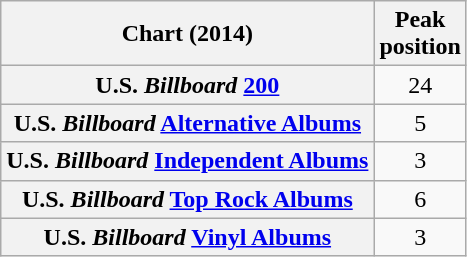<table class="wikitable sortable plainrowheaders" style="text-align:center;">
<tr>
<th scope="col">Chart (2014)</th>
<th scope="col">Peak<br>position</th>
</tr>
<tr>
<th scope="row">U.S. <em>Billboard</em> <a href='#'>200</a></th>
<td>24</td>
</tr>
<tr>
<th scope="row">U.S. <em>Billboard</em> <a href='#'>Alternative Albums</a></th>
<td>5</td>
</tr>
<tr>
<th scope="row">U.S. <em>Billboard</em> <a href='#'>Independent Albums</a></th>
<td>3</td>
</tr>
<tr>
<th scope="row">U.S. <em>Billboard</em> <a href='#'>Top Rock Albums</a></th>
<td>6</td>
</tr>
<tr>
<th scope="row">U.S. <em>Billboard</em> <a href='#'>Vinyl Albums</a></th>
<td>3</td>
</tr>
</table>
